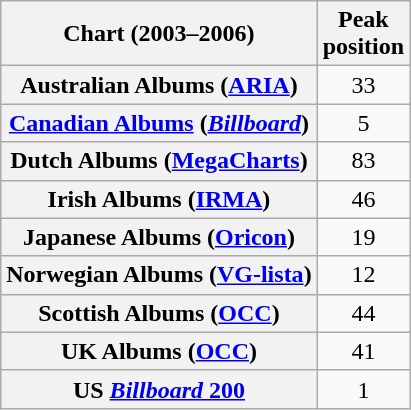<table class="wikitable sortable plainrowheaders">
<tr>
<th scope="col">Chart (2003–2006)</th>
<th scope="col">Peak<br>position</th>
</tr>
<tr>
<th scope="row">Australian Albums (<a href='#'>ARIA</a>)</th>
<td style="text-align:center;">33</td>
</tr>
<tr>
<th scope="row"><a href='#'>Canadian Albums</a> (<a href='#'><em>Billboard</em></a>)</th>
<td style="text-align:center;">5</td>
</tr>
<tr>
<th scope="row">Dutch Albums (<a href='#'>MegaCharts</a>)</th>
<td style="text-align:center;">83</td>
</tr>
<tr>
<th scope="row">Irish Albums (<a href='#'>IRMA</a>)</th>
<td style="text-align:center;">46</td>
</tr>
<tr>
<th scope="row">Japanese Albums (<a href='#'>Oricon</a>)</th>
<td style="text-align:center;">19</td>
</tr>
<tr>
<th scope="row">Norwegian Albums (<a href='#'>VG-lista</a>)</th>
<td style="text-align:center;">12</td>
</tr>
<tr>
<th scope="row">Scottish Albums (<a href='#'>OCC</a>)</th>
<td style="text-align:center;">44</td>
</tr>
<tr>
<th scope="row">UK Albums (<a href='#'>OCC</a>)</th>
<td style="text-align:center;">41</td>
</tr>
<tr>
<th scope="row">US <a href='#'><em>Billboard</em> 200</a></th>
<td style="text-align:center;">1</td>
</tr>
</table>
